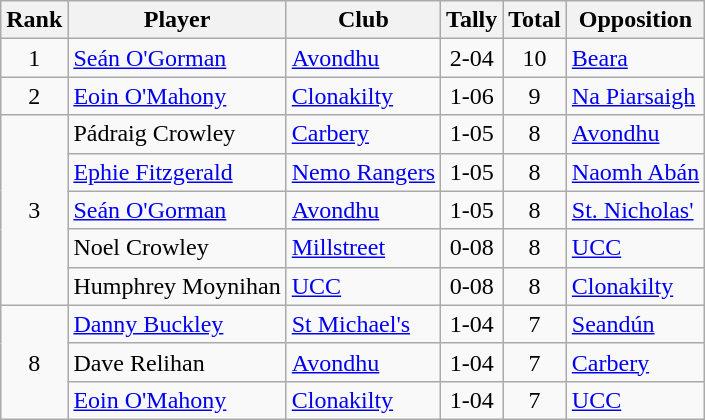<table class="wikitable">
<tr>
<th>Rank</th>
<th>Player</th>
<th>Club</th>
<th>Tally</th>
<th>Total</th>
<th>Opposition</th>
</tr>
<tr>
<td rowspan="1" style="text-align:center;">1</td>
<td><a href='#'>Seán O'Gorman</a></td>
<td><a href='#'>Avondhu</a></td>
<td align=center>2-04</td>
<td align=center>10</td>
<td><a href='#'>Beara</a></td>
</tr>
<tr>
<td rowspan="1" style="text-align:center;">2</td>
<td><a href='#'>Eoin O'Mahony</a></td>
<td><a href='#'>Clonakilty</a></td>
<td align=center>1-06</td>
<td align=center>9</td>
<td><a href='#'>Na Piarsaigh</a></td>
</tr>
<tr>
<td rowspan="5" style="text-align:center;">3</td>
<td>Pádraig Crowley</td>
<td><a href='#'>Carbery</a></td>
<td align=center>1-05</td>
<td align=center>8</td>
<td><a href='#'>Avondhu</a></td>
</tr>
<tr>
<td><a href='#'>Ephie Fitzgerald</a></td>
<td><a href='#'>Nemo Rangers</a></td>
<td align=center>1-05</td>
<td align=center>8</td>
<td><a href='#'>Naomh Abán</a></td>
</tr>
<tr>
<td><a href='#'>Seán O'Gorman</a></td>
<td><a href='#'>Avondhu</a></td>
<td align=center>1-05</td>
<td align=center>8</td>
<td><a href='#'>St. Nicholas'</a></td>
</tr>
<tr>
<td>Noel Crowley</td>
<td><a href='#'>Millstreet</a></td>
<td align=center>0-08</td>
<td align=center>8</td>
<td><a href='#'>UCC</a></td>
</tr>
<tr>
<td>Humphrey Moynihan</td>
<td><a href='#'>UCC</a></td>
<td align=center>0-08</td>
<td align=center>8</td>
<td><a href='#'>Clonakilty</a></td>
</tr>
<tr>
<td rowspan="3" style="text-align:center;">8</td>
<td><a href='#'>Danny Buckley</a></td>
<td><a href='#'>St Michael's</a></td>
<td align=center>1-04</td>
<td align=center>7</td>
<td><a href='#'>Seandún</a></td>
</tr>
<tr>
<td>Dave Relihan</td>
<td><a href='#'>Avondhu</a></td>
<td align=center>1-04</td>
<td align=center>7</td>
<td><a href='#'>Carbery</a></td>
</tr>
<tr>
<td><a href='#'>Eoin O'Mahony</a></td>
<td><a href='#'>Clonakilty</a></td>
<td align=center>1-04</td>
<td align=center>7</td>
<td><a href='#'>UCC</a></td>
</tr>
</table>
